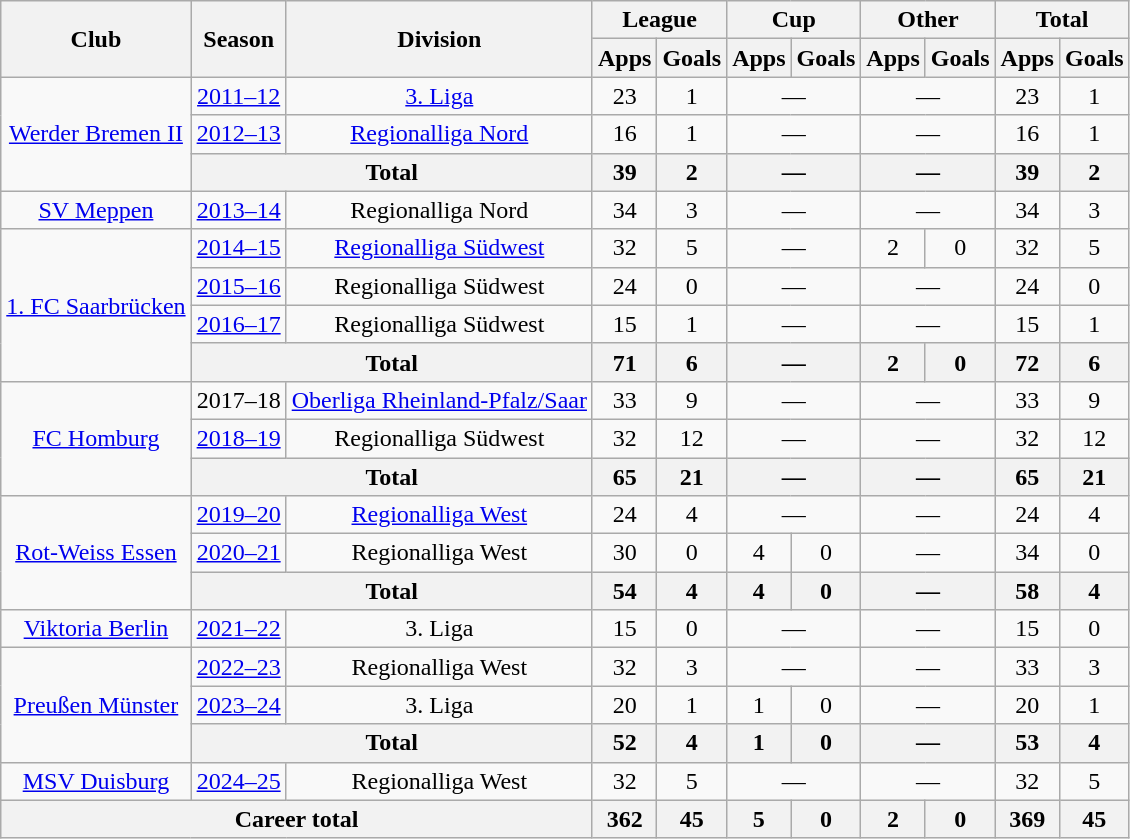<table class="wikitable" style="text-align:center">
<tr>
<th rowspan="2">Club</th>
<th rowspan="2">Season</th>
<th rowspan="2">Division</th>
<th colspan="2">League</th>
<th colspan="2">Cup</th>
<th colspan="2">Other</th>
<th colspan="2">Total</th>
</tr>
<tr>
<th>Apps</th>
<th>Goals</th>
<th>Apps</th>
<th>Goals</th>
<th>Apps</th>
<th>Goals</th>
<th>Apps</th>
<th>Goals</th>
</tr>
<tr>
<td rowspan="3"><a href='#'>Werder Bremen II</a></td>
<td><a href='#'>2011–12</a></td>
<td><a href='#'>3. Liga</a></td>
<td>23</td>
<td>1</td>
<td colspan="2">—</td>
<td colspan="2">—</td>
<td>23</td>
<td>1</td>
</tr>
<tr>
<td><a href='#'>2012–13</a></td>
<td><a href='#'>Regionalliga Nord</a></td>
<td>16</td>
<td>1</td>
<td colspan="2">—</td>
<td colspan="2">—</td>
<td>16</td>
<td>1</td>
</tr>
<tr>
<th colspan="2">Total</th>
<th>39</th>
<th>2</th>
<th colspan="2">—</th>
<th colspan="2">—</th>
<th>39</th>
<th>2</th>
</tr>
<tr>
<td><a href='#'>SV Meppen</a></td>
<td><a href='#'>2013–14</a></td>
<td>Regionalliga Nord</td>
<td>34</td>
<td>3</td>
<td colspan="2">—</td>
<td colspan="2">—</td>
<td>34</td>
<td>3</td>
</tr>
<tr>
<td rowspan="4"><a href='#'>1. FC Saarbrücken</a></td>
<td><a href='#'>2014–15</a></td>
<td><a href='#'>Regionalliga Südwest</a></td>
<td>32</td>
<td>5</td>
<td colspan="2">—</td>
<td>2</td>
<td>0</td>
<td>32</td>
<td>5</td>
</tr>
<tr>
<td><a href='#'>2015–16</a></td>
<td>Regionalliga Südwest</td>
<td>24</td>
<td>0</td>
<td colspan="2">—</td>
<td colspan="2">—</td>
<td>24</td>
<td>0</td>
</tr>
<tr>
<td><a href='#'>2016–17</a></td>
<td>Regionalliga Südwest</td>
<td>15</td>
<td>1</td>
<td colspan="2">—</td>
<td colspan="2">—</td>
<td>15</td>
<td>1</td>
</tr>
<tr>
<th colspan="2">Total</th>
<th>71</th>
<th>6</th>
<th colspan="2">—</th>
<th>2</th>
<th>0</th>
<th>72</th>
<th>6</th>
</tr>
<tr>
<td rowspan="3"><a href='#'>FC Homburg</a></td>
<td>2017–18</td>
<td><a href='#'>Oberliga Rheinland-Pfalz/Saar</a></td>
<td>33</td>
<td>9</td>
<td colspan="2">—</td>
<td colspan="2">—</td>
<td>33</td>
<td>9</td>
</tr>
<tr>
<td><a href='#'>2018–19</a></td>
<td>Regionalliga Südwest</td>
<td>32</td>
<td>12</td>
<td colspan="2">—</td>
<td colspan="2">—</td>
<td>32</td>
<td>12</td>
</tr>
<tr>
<th colspan="2">Total</th>
<th>65</th>
<th>21</th>
<th colspan="2">—</th>
<th colspan="2">—</th>
<th>65</th>
<th>21</th>
</tr>
<tr>
<td rowspan="3"><a href='#'>Rot-Weiss Essen</a></td>
<td><a href='#'>2019–20</a></td>
<td><a href='#'>Regionalliga West</a></td>
<td>24</td>
<td>4</td>
<td colspan="2">—</td>
<td colspan="2">—</td>
<td>24</td>
<td>4</td>
</tr>
<tr>
<td><a href='#'>2020–21</a></td>
<td>Regionalliga West</td>
<td>30</td>
<td>0</td>
<td>4</td>
<td>0</td>
<td colspan="2">—</td>
<td>34</td>
<td>0</td>
</tr>
<tr>
<th colspan="2">Total</th>
<th>54</th>
<th>4</th>
<th>4</th>
<th>0</th>
<th colspan="2">—</th>
<th>58</th>
<th>4</th>
</tr>
<tr>
<td><a href='#'>Viktoria Berlin</a></td>
<td><a href='#'>2021–22</a></td>
<td>3. Liga</td>
<td>15</td>
<td>0</td>
<td colspan="2">—</td>
<td colspan="2">—</td>
<td>15</td>
<td>0</td>
</tr>
<tr>
<td rowspan=3><a href='#'>Preußen Münster</a></td>
<td><a href='#'>2022–23</a></td>
<td>Regionalliga West</td>
<td>32</td>
<td>3</td>
<td colspan="2">—</td>
<td colspan="2">—</td>
<td>33</td>
<td>3</td>
</tr>
<tr>
<td><a href='#'>2023–24</a></td>
<td>3. Liga</td>
<td>20</td>
<td>1</td>
<td>1</td>
<td>0</td>
<td colspan="2">—</td>
<td>20</td>
<td>1</td>
</tr>
<tr>
<th colspan="2">Total</th>
<th>52</th>
<th>4</th>
<th>1</th>
<th>0</th>
<th colspan="2">—</th>
<th>53</th>
<th>4</th>
</tr>
<tr>
<td><a href='#'>MSV Duisburg</a></td>
<td><a href='#'>2024–25</a></td>
<td>Regionalliga West</td>
<td>32</td>
<td>5</td>
<td colspan="2">—</td>
<td colspan="2">—</td>
<td>32</td>
<td>5</td>
</tr>
<tr>
<th colspan="3">Career total</th>
<th>362</th>
<th>45</th>
<th>5</th>
<th>0</th>
<th>2</th>
<th>0</th>
<th>369</th>
<th>45</th>
</tr>
</table>
